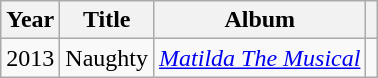<table class="wikitable">
<tr>
<th>Year</th>
<th>Title</th>
<th>Album</th>
<th></th>
</tr>
<tr>
<td>2013</td>
<td>Naughty</td>
<td><em><a href='#'>Matilda The Musical</a></em></td>
<td></td>
</tr>
</table>
